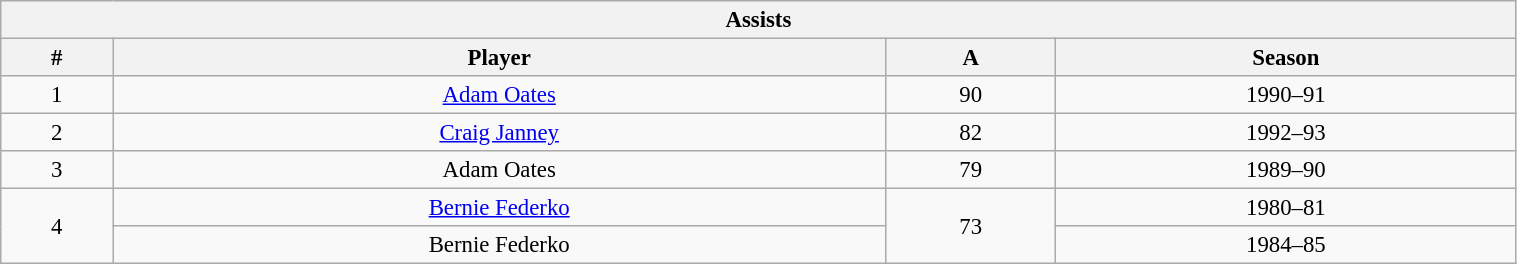<table class="wikitable" style="text-align: center; font-size: 95%" width="80%">
<tr>
<th colspan="4">Assists</th>
</tr>
<tr>
<th>#</th>
<th>Player</th>
<th>A</th>
<th>Season</th>
</tr>
<tr>
<td>1</td>
<td><a href='#'>Adam Oates</a></td>
<td>90</td>
<td>1990–91</td>
</tr>
<tr>
<td>2</td>
<td><a href='#'>Craig Janney</a></td>
<td>82</td>
<td>1992–93</td>
</tr>
<tr>
<td>3</td>
<td>Adam Oates</td>
<td>79</td>
<td>1989–90</td>
</tr>
<tr>
<td rowspan="2">4</td>
<td><a href='#'>Bernie Federko</a></td>
<td rowspan="2">73</td>
<td>1980–81</td>
</tr>
<tr>
<td>Bernie Federko</td>
<td>1984–85</td>
</tr>
</table>
